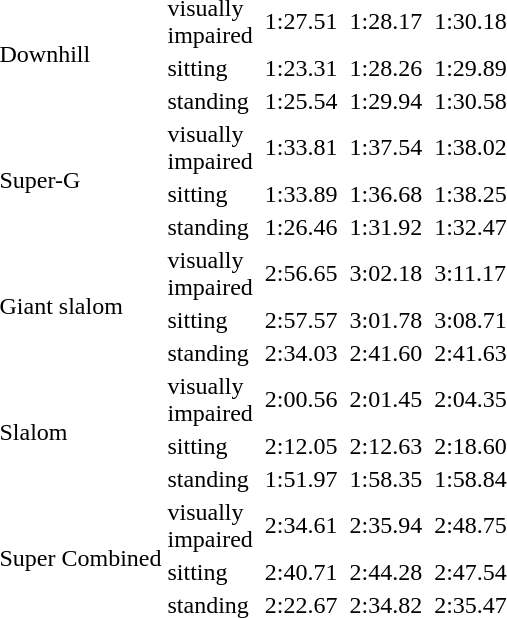<table>
<tr>
<td rowspan="3">Downhill<br></td>
<td>visually <br>impaired</td>
<td></td>
<td>1:27.51</td>
<td></td>
<td>1:28.17</td>
<td></td>
<td>1:30.18</td>
</tr>
<tr>
<td>sitting</td>
<td></td>
<td>1:23.31</td>
<td></td>
<td>1:28.26</td>
<td></td>
<td>1:29.89</td>
</tr>
<tr>
<td>standing</td>
<td></td>
<td>1:25.54</td>
<td></td>
<td>1:29.94</td>
<td></td>
<td>1:30.58</td>
</tr>
<tr>
<td rowspan="3">Super-G<br></td>
<td>visually <br>impaired</td>
<td></td>
<td>1:33.81</td>
<td></td>
<td>1:37.54</td>
<td></td>
<td>1:38.02</td>
</tr>
<tr>
<td>sitting</td>
<td></td>
<td>1:33.89</td>
<td></td>
<td>1:36.68</td>
<td></td>
<td>1:38.25</td>
</tr>
<tr>
<td>standing</td>
<td></td>
<td>1:26.46</td>
<td></td>
<td>1:31.92</td>
<td></td>
<td>1:32.47</td>
</tr>
<tr>
<td rowspan="3">Giant slalom<br></td>
<td>visually <br>impaired</td>
<td></td>
<td>2:56.65</td>
<td></td>
<td>3:02.18</td>
<td></td>
<td>3:11.17</td>
</tr>
<tr>
<td>sitting</td>
<td></td>
<td>2:57.57</td>
<td></td>
<td>3:01.78</td>
<td></td>
<td>3:08.71</td>
</tr>
<tr>
<td>standing</td>
<td></td>
<td>2:34.03</td>
<td></td>
<td>2:41.60</td>
<td></td>
<td>2:41.63</td>
</tr>
<tr>
<td rowspan="3">Slalom<br></td>
<td>visually <br>impaired</td>
<td></td>
<td>2:00.56</td>
<td></td>
<td>2:01.45</td>
<td></td>
<td>2:04.35</td>
</tr>
<tr>
<td>sitting</td>
<td></td>
<td>2:12.05</td>
<td></td>
<td>2:12.63</td>
<td></td>
<td>2:18.60</td>
</tr>
<tr>
<td>standing</td>
<td></td>
<td>1:51.97</td>
<td></td>
<td>1:58.35</td>
<td></td>
<td>1:58.84</td>
</tr>
<tr>
<td rowspan="3">Super Combined<br></td>
<td>visually <br>impaired</td>
<td></td>
<td>2:34.61</td>
<td></td>
<td>2:35.94</td>
<td></td>
<td>2:48.75</td>
</tr>
<tr>
<td>sitting</td>
<td></td>
<td>2:40.71</td>
<td></td>
<td>2:44.28</td>
<td></td>
<td>2:47.54</td>
</tr>
<tr>
<td>standing</td>
<td></td>
<td>2:22.67</td>
<td></td>
<td>2:34.82</td>
<td></td>
<td>2:35.47</td>
</tr>
</table>
